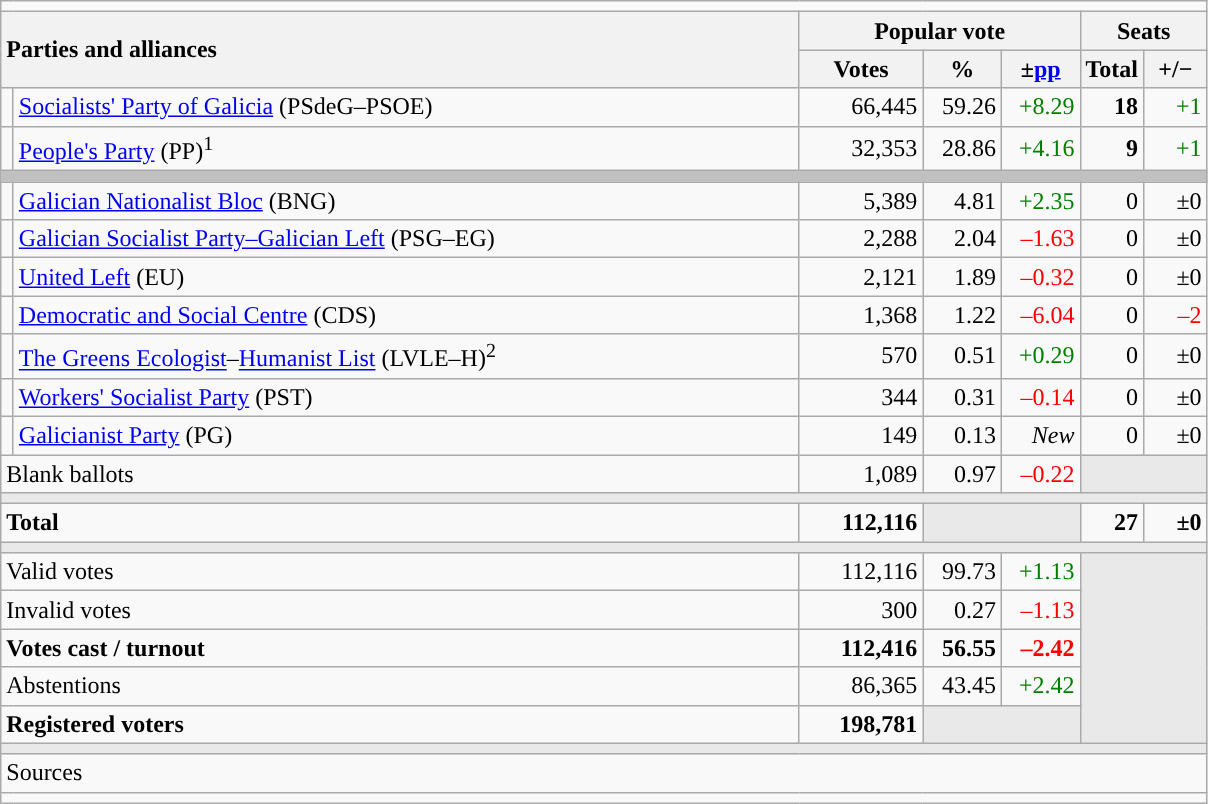<table class="wikitable" style="text-align:right;">
<tr>
<td colspan="7"></td>
</tr>
<tr>
<th style="text-align:left;" rowspan="2" colspan="2" width="525">Parties and alliances</th>
<th colspan="3">Popular vote</th>
<th colspan="2">Seats</th>
</tr>
<tr>
<th width="75">Votes</th>
<th width="45">%</th>
<th width="45">±<a href='#'>pp</a></th>
<th width="35">Total</th>
<th width="35">+/−</th>
</tr>
<tr>
<td width="1" style="color:inherit;background:"></td>
<td align="left"><a href='#'>Socialists' Party of Galicia</a> (PSdeG–PSOE)</td>
<td>66,445</td>
<td>59.26</td>
<td style="color:green;">+8.29</td>
<td><strong>18</strong></td>
<td style="color:green;">+1</td>
</tr>
<tr>
<td style="color:inherit;background:"></td>
<td align="left"><a href='#'>People's Party</a> (PP)<sup>1</sup></td>
<td>32,353</td>
<td>28.86</td>
<td style="color:green;">+4.16</td>
<td><strong>9</strong></td>
<td style="color:green;">+1</td>
</tr>
<tr>
<td colspan="7" bgcolor="#C0C0C0"></td>
</tr>
<tr>
<td style="color:inherit;background:"></td>
<td align="left"><a href='#'>Galician Nationalist Bloc</a> (BNG)</td>
<td>5,389</td>
<td>4.81</td>
<td style="color:green;">+2.35</td>
<td>0</td>
<td>±0</td>
</tr>
<tr>
<td style="color:inherit;background:"></td>
<td align="left"><a href='#'>Galician Socialist Party–Galician Left</a> (PSG–EG)</td>
<td>2,288</td>
<td>2.04</td>
<td style="color:red;">–1.63</td>
<td>0</td>
<td>±0</td>
</tr>
<tr>
<td style="color:inherit;background:"></td>
<td align="left"><a href='#'>United Left</a> (EU)</td>
<td>2,121</td>
<td>1.89</td>
<td style="color:red;">–0.32</td>
<td>0</td>
<td>±0</td>
</tr>
<tr>
<td style="color:inherit;background:"></td>
<td align="left"><a href='#'>Democratic and Social Centre</a> (CDS)</td>
<td>1,368</td>
<td>1.22</td>
<td style="color:red;">–6.04</td>
<td>0</td>
<td style="color:red;">–2</td>
</tr>
<tr>
<td style="color:inherit;background:"></td>
<td align="left"><a href='#'>The Greens Ecologist</a>–<a href='#'>Humanist List</a> (LVLE–H)<sup>2</sup></td>
<td>570</td>
<td>0.51</td>
<td style="color:green;">+0.29</td>
<td>0</td>
<td>±0</td>
</tr>
<tr>
<td style="color:inherit;background:"></td>
<td align="left"><a href='#'>Workers' Socialist Party</a> (PST)</td>
<td>344</td>
<td>0.31</td>
<td style="color:red;">–0.14</td>
<td>0</td>
<td>±0</td>
</tr>
<tr>
<td style="color:inherit;background:"></td>
<td align="left"><a href='#'>Galicianist Party</a> (PG)</td>
<td>149</td>
<td>0.13</td>
<td><em>New</em></td>
<td>0</td>
<td>±0</td>
</tr>
<tr>
<td align="left" colspan="2">Blank ballots</td>
<td>1,089</td>
<td>0.97</td>
<td style="color:red;">–0.22</td>
<td bgcolor="#E9E9E9" colspan="2"></td>
</tr>
<tr>
<td colspan="7" bgcolor="#E9E9E9"></td>
</tr>
<tr style="font-weight:bold;">
<td align="left" colspan="2">Total</td>
<td>112,116</td>
<td bgcolor="#E9E9E9" colspan="2"></td>
<td>27</td>
<td>±0</td>
</tr>
<tr>
<td colspan="7" bgcolor="#E9E9E9"></td>
</tr>
<tr>
<td align="left" colspan="2">Valid votes</td>
<td>112,116</td>
<td>99.73</td>
<td style="color:green;">+1.13</td>
<td bgcolor="#E9E9E9" colspan="2" rowspan="5"></td>
</tr>
<tr>
<td align="left" colspan="2">Invalid votes</td>
<td>300</td>
<td>0.27</td>
<td style="color:red;">–1.13</td>
</tr>
<tr style="font-weight:bold;">
<td align="left" colspan="2">Votes cast / turnout</td>
<td>112,416</td>
<td>56.55</td>
<td style="color:red;">–2.42</td>
</tr>
<tr>
<td align="left" colspan="2">Abstentions</td>
<td>86,365</td>
<td>43.45</td>
<td style="color:green;">+2.42</td>
</tr>
<tr style="font-weight:bold;">
<td align="left" colspan="2">Registered voters</td>
<td>198,781</td>
<td bgcolor="#E9E9E9" colspan="2"></td>
</tr>
<tr>
<td colspan="7" bgcolor="#E9E9E9"></td>
</tr>
<tr>
<td align="left" colspan="7">Sources</td>
</tr>
<tr>
<td colspan="7" style="text-align:left; max-width:790px;"></td>
</tr>
</table>
